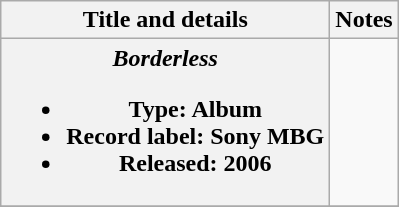<table class="wikitable plainrowheaders" style="text-align:center;">
<tr>
<th scope="col">Title and details</th>
<th scope="col">Notes</th>
</tr>
<tr>
<th scope="row"><strong><em>Borderless</em></strong><br><ul><li>Type: Album</li><li>Record label: Sony MBG</li><li>Released: 2006</li></ul></th>
<td><br></td>
</tr>
<tr>
</tr>
</table>
